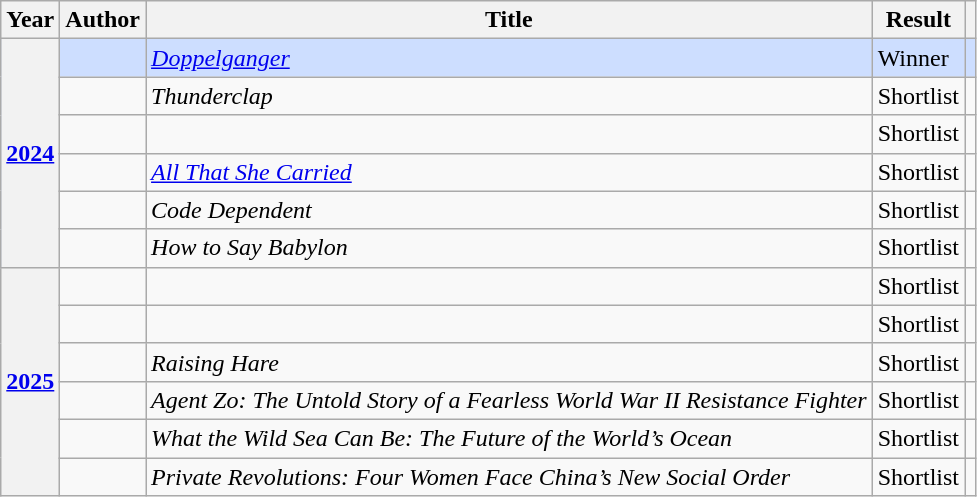<table class="wikitable sortable">
<tr>
<th scope=col>Year</th>
<th scope=col>Author</th>
<th scope=col>Title</th>
<th scope=col>Result</th>
<th scope=col class="unsortable"></th>
</tr>
<tr style=background:#cddeff>
<th scope=rowgroup rowspan="6"><a href='#'>2024</a></th>
<td></td>
<td><em><a href='#'>Doppelganger</a> </em></td>
<td>Winner</td>
<td></td>
</tr>
<tr>
<td></td>
<td><em>Thunderclap  </em></td>
<td>Shortlist</td>
<td></td>
</tr>
<tr>
<td></td>
<td><em> </em></td>
<td>Shortlist</td>
<td></td>
</tr>
<tr>
<td></td>
<td><em><a href='#'>All That She Carried</a> </em></td>
<td>Shortlist</td>
<td></td>
</tr>
<tr>
<td></td>
<td><em>Code Dependent </em></td>
<td>Shortlist</td>
<td></td>
</tr>
<tr>
<td></td>
<td><em>How to Say Babylon</em></td>
<td>Shortlist</td>
<td></td>
</tr>
<tr>
<th rowspan="6"><a href='#'>2025</a></th>
<td></td>
<td><em></em></td>
<td>Shortlist</td>
<td></td>
</tr>
<tr>
<td></td>
<td><em></em></td>
<td>Shortlist</td>
<td></td>
</tr>
<tr>
<td></td>
<td><em>Raising Hare</em></td>
<td>Shortlist</td>
<td></td>
</tr>
<tr>
<td></td>
<td><em>Agent Zo: The Untold Story of a Fearless World War II Resistance Fighter</em></td>
<td>Shortlist</td>
<td></td>
</tr>
<tr>
<td></td>
<td><em>What the Wild Sea Can Be: The Future of the World’s Ocean</em></td>
<td>Shortlist</td>
<td></td>
</tr>
<tr>
<td></td>
<td><em>Private Revolutions: Four Women Face China’s</em> <em>New Social Order</em></td>
<td>Shortlist</td>
<td></td>
</tr>
</table>
